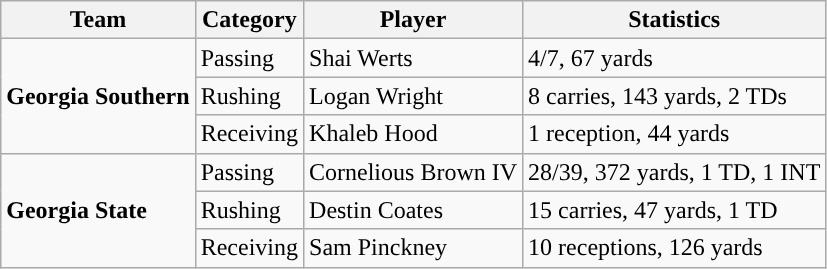<table class="wikitable" style="float: left;">
<tr>
<th>Team</th>
<th>Category</th>
<th>Player</th>
<th>Statistics</th>
</tr>
<tr>
<td rowspan=3><strong>Georgia Southern</strong></td>
<td>Passing</td>
<td>Shai Werts</td>
<td>4/7, 67 yards</td>
</tr>
<tr>
<td>Rushing</td>
<td>Logan Wright</td>
<td>8 carries, 143 yards, 2 TDs</td>
</tr>
<tr>
<td>Receiving</td>
<td>Khaleb Hood</td>
<td>1 reception, 44 yards</td>
</tr>
<tr>
<td rowspan=3><strong>Georgia State</strong></td>
<td>Passing</td>
<td>Cornelious Brown IV</td>
<td>28/39, 372 yards, 1 TD, 1 INT</td>
</tr>
<tr>
<td>Rushing</td>
<td>Destin Coates</td>
<td>15 carries, 47 yards, 1 TD</td>
</tr>
<tr>
<td>Receiving</td>
<td>Sam Pinckney</td>
<td>10 receptions, 126 yards</td>
</tr>
</table>
